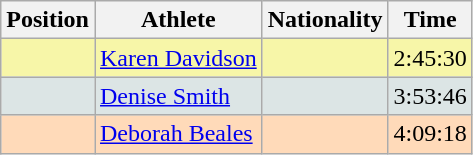<table class="wikitable sortable">
<tr>
<th>Position</th>
<th>Athlete</th>
<th>Nationality</th>
<th>Time</th>
</tr>
<tr bgcolor="#F7F6A8">
<td align=center></td>
<td><a href='#'>Karen Davidson</a></td>
<td></td>
<td>2:45:30</td>
</tr>
<tr bgcolor="#DCE5E5">
<td align=center></td>
<td><a href='#'>Denise Smith</a></td>
<td></td>
<td>3:53:46</td>
</tr>
<tr bgcolor="#FFDAB9">
<td align=center></td>
<td><a href='#'>Deborah Beales</a></td>
<td></td>
<td>4:09:18</td>
</tr>
</table>
